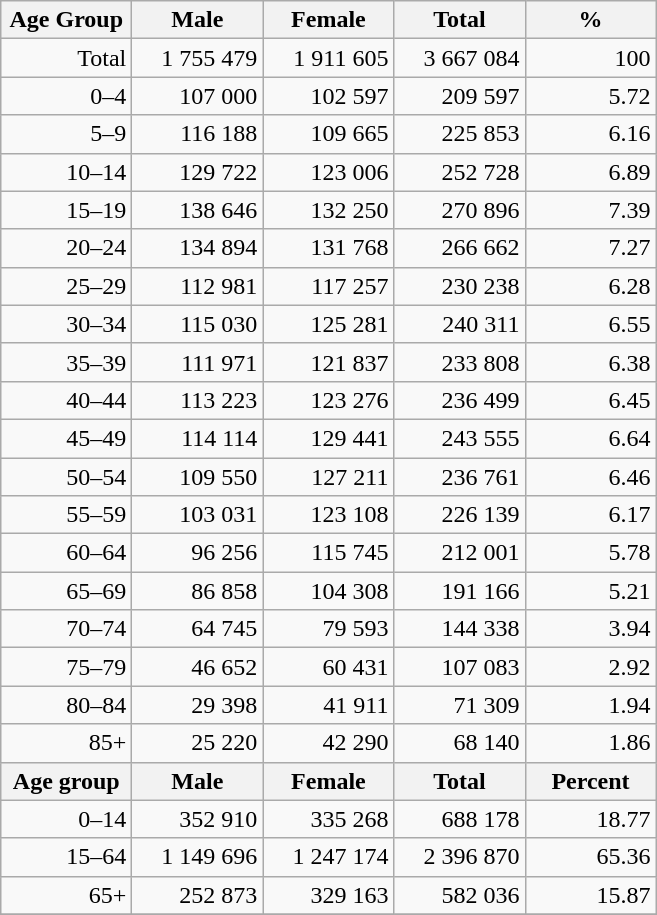<table class="wikitable">
<tr>
<th width="80pt">Age Group</th>
<th width="80pt">Male</th>
<th width="80pt">Female</th>
<th width="80pt">Total</th>
<th width="80pt">%</th>
</tr>
<tr>
<td align="right">Total</td>
<td align="right">1 755 479</td>
<td align="right">1 911 605</td>
<td align="right">3 667 084</td>
<td align="right">100</td>
</tr>
<tr>
<td align="right">0–4</td>
<td align="right">107 000</td>
<td align="right">102 597</td>
<td align="right">209 597</td>
<td align="right">5.72</td>
</tr>
<tr>
<td align="right">5–9</td>
<td align="right">116 188</td>
<td align="right">109 665</td>
<td align="right">225 853</td>
<td align="right">6.16</td>
</tr>
<tr>
<td align="right">10–14</td>
<td align="right">129 722</td>
<td align="right">123 006</td>
<td align="right">252 728</td>
<td align="right">6.89</td>
</tr>
<tr>
<td align="right">15–19</td>
<td align="right">138 646</td>
<td align="right">132 250</td>
<td align="right">270 896</td>
<td align="right">7.39</td>
</tr>
<tr>
<td align="right">20–24</td>
<td align="right">134 894</td>
<td align="right">131 768</td>
<td align="right">266 662</td>
<td align="right">7.27</td>
</tr>
<tr>
<td align="right">25–29</td>
<td align="right">112 981</td>
<td align="right">117 257</td>
<td align="right">230 238</td>
<td align="right">6.28</td>
</tr>
<tr>
<td align="right">30–34</td>
<td align="right">115 030</td>
<td align="right">125 281</td>
<td align="right">240 311</td>
<td align="right">6.55</td>
</tr>
<tr>
<td align="right">35–39</td>
<td align="right">111 971</td>
<td align="right">121 837</td>
<td align="right">233 808</td>
<td align="right">6.38</td>
</tr>
<tr>
<td align="right">40–44</td>
<td align="right">113 223</td>
<td align="right">123 276</td>
<td align="right">236 499</td>
<td align="right">6.45</td>
</tr>
<tr>
<td align="right">45–49</td>
<td align="right">114 114</td>
<td align="right">129 441</td>
<td align="right">243 555</td>
<td align="right">6.64</td>
</tr>
<tr>
<td align="right">50–54</td>
<td align="right">109 550</td>
<td align="right">127 211</td>
<td align="right">236 761</td>
<td align="right">6.46</td>
</tr>
<tr>
<td align="right">55–59</td>
<td align="right">103 031</td>
<td align="right">123 108</td>
<td align="right">226 139</td>
<td align="right">6.17</td>
</tr>
<tr>
<td align="right">60–64</td>
<td align="right">96 256</td>
<td align="right">115 745</td>
<td align="right">212 001</td>
<td align="right">5.78</td>
</tr>
<tr>
<td align="right">65–69</td>
<td align="right">86 858</td>
<td align="right">104 308</td>
<td align="right">191 166</td>
<td align="right">5.21</td>
</tr>
<tr>
<td align="right">70–74</td>
<td align="right">64 745</td>
<td align="right">79 593</td>
<td align="right">144 338</td>
<td align="right">3.94</td>
</tr>
<tr>
<td align="right">75–79</td>
<td align="right">46 652</td>
<td align="right">60 431</td>
<td align="right">107 083</td>
<td align="right">2.92</td>
</tr>
<tr>
<td align="right">80–84</td>
<td align="right">29 398</td>
<td align="right">41 911</td>
<td align="right">71 309</td>
<td align="right">1.94</td>
</tr>
<tr>
<td align="right">85+</td>
<td align="right">25 220</td>
<td align="right">42 290</td>
<td align="right">68 140</td>
<td align="right">1.86</td>
</tr>
<tr>
<th width="50">Age group</th>
<th width="80pt">Male</th>
<th width="80">Female</th>
<th width="80">Total</th>
<th width="50">Percent</th>
</tr>
<tr>
<td align="right">0–14</td>
<td align="right">352 910</td>
<td align="right">335 268</td>
<td align="right">688 178</td>
<td align="right">18.77</td>
</tr>
<tr>
<td align="right">15–64</td>
<td align="right">1 149 696</td>
<td align="right">1 247 174</td>
<td align="right">2 396 870</td>
<td align="right">65.36</td>
</tr>
<tr>
<td align="right">65+</td>
<td align="right">252 873</td>
<td align="right">329 163</td>
<td align="right">582 036</td>
<td align="right">15.87</td>
</tr>
<tr>
</tr>
</table>
